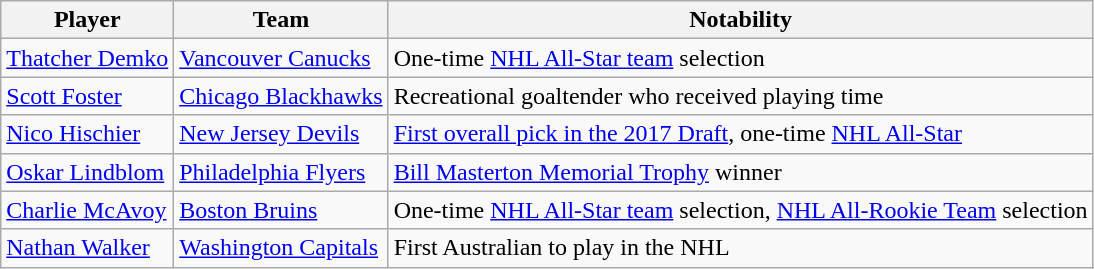<table class="wikitable">
<tr>
<th>Player</th>
<th>Team</th>
<th>Notability</th>
</tr>
<tr>
<td><a href='#'>Thatcher Demko</a></td>
<td><a href='#'>Vancouver Canucks</a></td>
<td>One-time <a href='#'>NHL All-Star team</a> selection</td>
</tr>
<tr>
<td><a href='#'>Scott Foster</a></td>
<td><a href='#'>Chicago Blackhawks</a></td>
<td>Recreational goaltender who received playing time</td>
</tr>
<tr>
<td><a href='#'>Nico Hischier</a></td>
<td><a href='#'>New Jersey Devils</a></td>
<td><a href='#'>First overall pick in the 2017 Draft</a>, one-time <a href='#'>NHL All-Star</a></td>
</tr>
<tr>
<td><a href='#'>Oskar Lindblom</a></td>
<td><a href='#'>Philadelphia Flyers</a></td>
<td><a href='#'>Bill Masterton Memorial Trophy</a> winner</td>
</tr>
<tr>
<td><a href='#'>Charlie McAvoy</a></td>
<td><a href='#'>Boston Bruins</a></td>
<td>One-time <a href='#'>NHL All-Star team</a> selection, <a href='#'>NHL All-Rookie Team</a> selection</td>
</tr>
<tr>
<td><a href='#'>Nathan Walker</a></td>
<td><a href='#'>Washington Capitals</a></td>
<td>First Australian to play in the NHL</td>
</tr>
</table>
